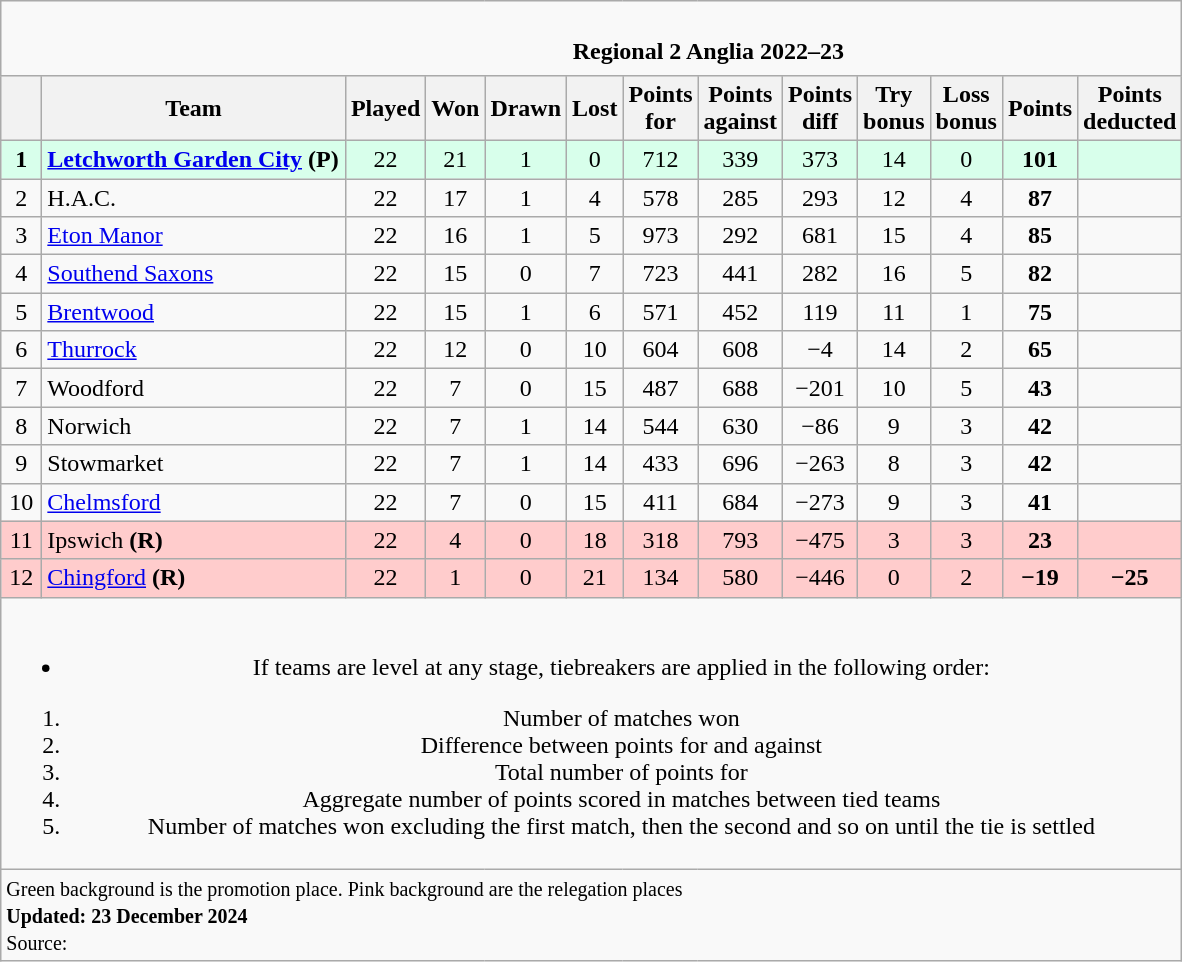<table class="wikitable" style="text-align: center;">
<tr>
<td colspan="15" cellpadding="0" cellspacing="0"><br><table border="0" width="100%" cellpadding="0" cellspacing="0">
<tr>
<td width=20% style="border:0px"></td>
<td style="border:0px"><strong>Regional 2 Anglia 2022–23</strong></td>
</tr>
</table>
</td>
</tr>
<tr>
<th bgcolor="#efefef" width="20"></th>
<th bgcolor="#efefef" width="195">Team</th>
<th bgcolor="#efefef" width="20">Played</th>
<th bgcolor="#efefef" width="20">Won</th>
<th bgcolor="#efefef" width="20">Drawn</th>
<th bgcolor="#efefef" width="20">Lost</th>
<th bgcolor="#efefef" width="25">Points for</th>
<th bgcolor="#efefef" width="20">Points against</th>
<th bgcolor="#efefef" width="20">Points diff</th>
<th bgcolor="#efefef" width="20">Try bonus</th>
<th bgcolor="#efefef" width="20">Loss bonus</th>
<th bgcolor="#efefef" width="20">Points</th>
<th bgcolor="#efefef" width="20">Points deducted</th>
</tr>
<tr bgcolor=#d8ffeb align=center>
<td><strong>1</strong></td>
<td style="text-align:left;"><strong><a href='#'>Letchworth Garden City</a></strong> <strong>(P)</strong></td>
<td>22</td>
<td>21</td>
<td>1</td>
<td>0</td>
<td>712</td>
<td>339</td>
<td>373</td>
<td>14</td>
<td>0</td>
<td><strong>101</strong></td>
<td></td>
</tr>
<tr>
<td>2</td>
<td style="text-align:left;">H.A.C.</td>
<td>22</td>
<td>17</td>
<td>1</td>
<td>4</td>
<td>578</td>
<td>285</td>
<td>293</td>
<td>12</td>
<td>4</td>
<td><strong>87</strong></td>
<td></td>
</tr>
<tr>
<td>3</td>
<td style="text-align:left;"><a href='#'>Eton Manor</a></td>
<td>22</td>
<td>16</td>
<td>1</td>
<td>5</td>
<td>973</td>
<td>292</td>
<td>681</td>
<td>15</td>
<td>4</td>
<td><strong>85</strong></td>
<td></td>
</tr>
<tr>
<td>4</td>
<td style="text-align:left;"><a href='#'>Southend Saxons</a></td>
<td>22</td>
<td>15</td>
<td>0</td>
<td>7</td>
<td>723</td>
<td>441</td>
<td>282</td>
<td>16</td>
<td>5</td>
<td><strong>82</strong></td>
<td></td>
</tr>
<tr>
<td>5</td>
<td style="text-align:left;"><a href='#'>Brentwood</a></td>
<td>22</td>
<td>15</td>
<td>1</td>
<td>6</td>
<td>571</td>
<td>452</td>
<td>119</td>
<td>11</td>
<td>1</td>
<td><strong>75</strong></td>
<td></td>
</tr>
<tr>
<td>6</td>
<td style="text-align:left;"><a href='#'>Thurrock</a></td>
<td>22</td>
<td>12</td>
<td>0</td>
<td>10</td>
<td>604</td>
<td>608</td>
<td>−4</td>
<td>14</td>
<td>2</td>
<td><strong>65</strong></td>
<td></td>
</tr>
<tr>
<td>7</td>
<td style="text-align:left;">Woodford</td>
<td>22</td>
<td>7</td>
<td>0</td>
<td>15</td>
<td>487</td>
<td>688</td>
<td>−201</td>
<td>10</td>
<td>5</td>
<td><strong>43</strong></td>
<td></td>
</tr>
<tr>
<td>8</td>
<td style="text-align:left;">Norwich</td>
<td>22</td>
<td>7</td>
<td>1</td>
<td>14</td>
<td>544</td>
<td>630</td>
<td>−86</td>
<td>9</td>
<td>3</td>
<td><strong>42</strong></td>
<td></td>
</tr>
<tr>
<td>9</td>
<td style="text-align:left;">Stowmarket</td>
<td>22</td>
<td>7</td>
<td>1</td>
<td>14</td>
<td>433</td>
<td>696</td>
<td>−263</td>
<td>8</td>
<td>3</td>
<td><strong>42</strong></td>
<td></td>
</tr>
<tr>
<td>10</td>
<td style="text-align:left;"><a href='#'>Chelmsford</a></td>
<td>22</td>
<td>7</td>
<td>0</td>
<td>15</td>
<td>411</td>
<td>684</td>
<td>−273</td>
<td>9</td>
<td>3</td>
<td><strong>41</strong></td>
<td></td>
</tr>
<tr style="background-color:#ffcccc;">
<td>11</td>
<td style="text-align:left;">Ipswich <strong>(R)</strong></td>
<td>22</td>
<td>4</td>
<td>0</td>
<td>18</td>
<td>318</td>
<td>793</td>
<td>−475</td>
<td>3</td>
<td>3</td>
<td><strong>23</strong></td>
<td></td>
</tr>
<tr style="background-color:#ffcccc;">
<td>12</td>
<td style="text-align:left;"><a href='#'>Chingford</a> <strong>(R)</strong></td>
<td>22</td>
<td>1</td>
<td>0</td>
<td>21</td>
<td>134</td>
<td>580</td>
<td>−446</td>
<td>0</td>
<td>2</td>
<td><strong>−19</strong></td>
<td><strong>−25</strong></td>
</tr>
<tr>
<td colspan="15"><br><ul><li>If teams are level at any stage, tiebreakers are applied in the following order:</li></ul><ol><li>Number of matches won</li><li>Difference between points for and against</li><li>Total number of points for</li><li>Aggregate number of points scored in matches between tied teams</li><li>Number of matches won excluding the first match, then the second and so on until the tie is settled</li></ol></td>
</tr>
<tr | style="text-align:left;" |>
<td colspan="15" style="border:0px"><small><span>Green background</span> is the promotion place. <span>Pink background</span> are the relegation places <br><strong>Updated: 23 December 2024</strong><br>Source:</small></td>
</tr>
</table>
